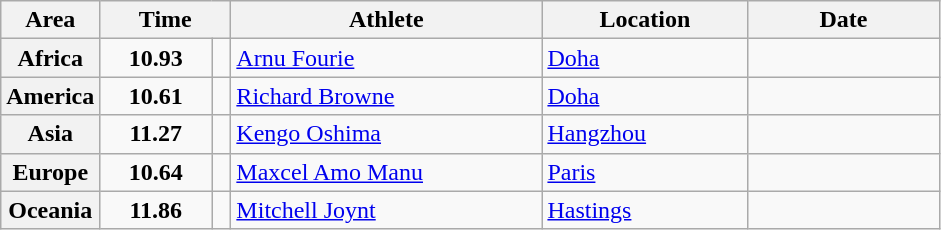<table class="wikitable">
<tr>
<th width="45">Area</th>
<th width="80" colspan="2">Time</th>
<th width="200">Athlete</th>
<th width="130">Location</th>
<th width="120">Date</th>
</tr>
<tr>
<th>Africa</th>
<td align="center"><strong>10.93</strong></td>
<td align="center"></td>
<td> <a href='#'>Arnu Fourie</a></td>
<td> <a href='#'>Doha</a></td>
<td align="right"></td>
</tr>
<tr>
<th>America</th>
<td align="center"><strong>10.61</strong></td>
<td align="center"><strong></strong></td>
<td> <a href='#'>Richard Browne</a></td>
<td> <a href='#'>Doha</a></td>
<td align="right"></td>
</tr>
<tr>
<th>Asia</th>
<td align="center"><strong>11.27</strong></td>
<td align="center"></td>
<td> <a href='#'>Kengo Oshima</a></td>
<td> <a href='#'>Hangzhou</a></td>
<td align="right"></td>
</tr>
<tr>
<th>Europe</th>
<td align="center"><strong>10.64</strong></td>
<td align="center"></td>
<td> <a href='#'>Maxcel Amo Manu</a></td>
<td> <a href='#'>Paris</a></td>
<td align="right"></td>
</tr>
<tr>
<th>Oceania</th>
<td align="center"><strong>11.86</strong></td>
<td align="center"></td>
<td> <a href='#'>Mitchell Joynt</a></td>
<td> <a href='#'>Hastings</a></td>
<td align="right"></td>
</tr>
</table>
